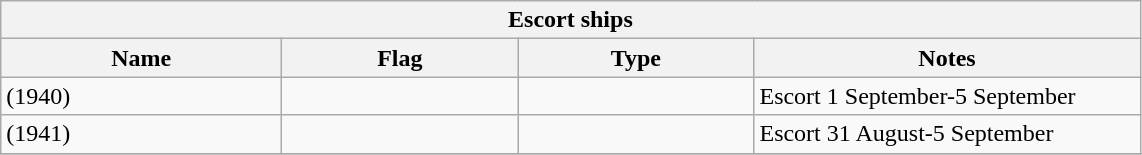<table class="wikitable">
<tr>
<th colspan=4 align=center>Escort ships</th>
</tr>
<tr>
<th scope="col" width="180px">Name</th>
<th scope="col" width="150px">Flag</th>
<th scope="col" width="150px">Type</th>
<th scope="col" width="250px">Notes</th>
</tr>
<tr>
<td align="left"> (1940)</td>
<td align="left"></td>
<td align="left"></td>
<td align="left">Escort 1 September-5 September</td>
</tr>
<tr>
<td align="left"> (1941)</td>
<td align="left"></td>
<td align="left"></td>
<td align="left">Escort 31 August-5 September</td>
</tr>
<tr>
</tr>
</table>
